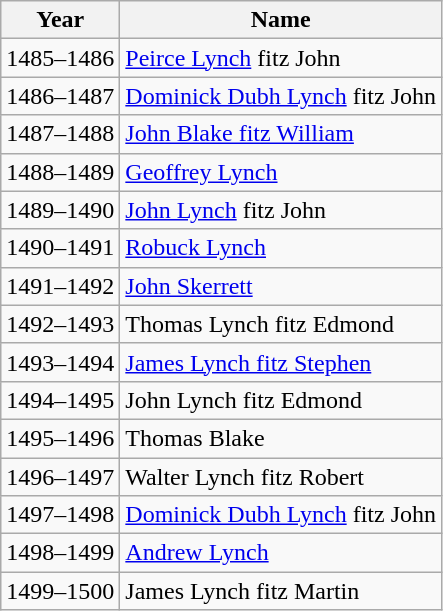<table class="wikitable">
<tr>
<th>Year</th>
<th>Name</th>
</tr>
<tr>
<td>1485–1486</td>
<td><a href='#'>Peirce Lynch</a> fitz John</td>
</tr>
<tr>
<td>1486–1487</td>
<td><a href='#'>Dominick Dubh Lynch</a> fitz John</td>
</tr>
<tr>
<td>1487–1488</td>
<td><a href='#'>John Blake fitz William</a></td>
</tr>
<tr>
<td>1488–1489</td>
<td><a href='#'>Geoffrey Lynch</a></td>
</tr>
<tr>
<td>1489–1490</td>
<td><a href='#'>John Lynch</a> fitz John</td>
</tr>
<tr>
<td>1490–1491</td>
<td><a href='#'>Robuck Lynch</a></td>
</tr>
<tr>
<td>1491–1492</td>
<td><a href='#'>John Skerrett</a></td>
</tr>
<tr>
<td>1492–1493</td>
<td>Thomas Lynch fitz Edmond</td>
</tr>
<tr>
<td>1493–1494</td>
<td><a href='#'>James Lynch fitz Stephen</a></td>
</tr>
<tr>
<td>1494–1495</td>
<td>John Lynch fitz Edmond</td>
</tr>
<tr>
<td>1495–1496</td>
<td>Thomas Blake</td>
</tr>
<tr>
<td>1496–1497</td>
<td>Walter Lynch fitz Robert</td>
</tr>
<tr>
<td>1497–1498</td>
<td><a href='#'>Dominick Dubh Lynch</a> fitz John</td>
</tr>
<tr>
<td>1498–1499</td>
<td><a href='#'>Andrew Lynch</a></td>
</tr>
<tr>
<td>1499–1500</td>
<td>James Lynch fitz Martin</td>
</tr>
</table>
